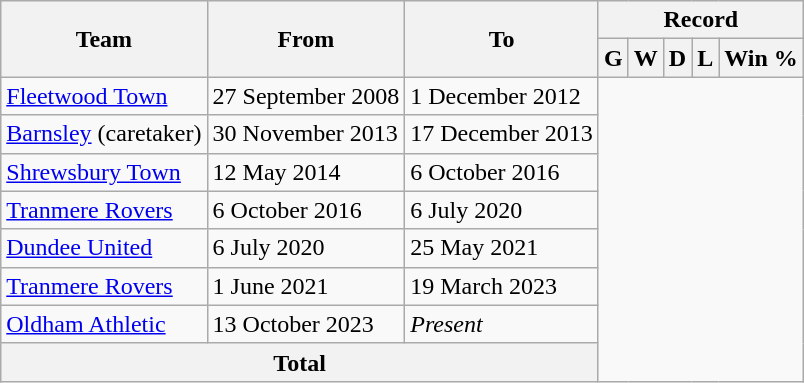<table class="wikitable" style="text-align: center;">
<tr>
<th rowspan="2">Team</th>
<th rowspan="2">From</th>
<th rowspan="2">To</th>
<th colspan="5">Record</th>
</tr>
<tr>
<th>G</th>
<th>W</th>
<th>D</th>
<th>L</th>
<th>Win %</th>
</tr>
<tr>
<td align=left><a href='#'>Fleetwood Town</a></td>
<td align=left>27 September 2008</td>
<td align=left>1 December 2012<br></td>
</tr>
<tr>
<td align=left><a href='#'>Barnsley</a> (caretaker)</td>
<td align=left>30 November 2013</td>
<td align=left>17 December 2013<br></td>
</tr>
<tr>
<td align=left><a href='#'>Shrewsbury Town</a></td>
<td align=left>12 May 2014</td>
<td align=left>6 October 2016<br></td>
</tr>
<tr>
<td align=left><a href='#'>Tranmere Rovers</a></td>
<td align=left>6 October 2016</td>
<td align=left>6 July 2020<br></td>
</tr>
<tr>
<td align=left><a href='#'>Dundee United</a></td>
<td align=left>6 July 2020</td>
<td align=left>25 May 2021<br></td>
</tr>
<tr>
<td align=left><a href='#'>Tranmere Rovers</a></td>
<td align=left>1 June 2021</td>
<td align=left>19 March 2023<br></td>
</tr>
<tr>
<td align=left><a href='#'>Oldham Athletic</a></td>
<td align=left>13 October 2023</td>
<td align=left><em>Present</em><br></td>
</tr>
<tr>
<th colspan=3>Total<br></th>
</tr>
</table>
